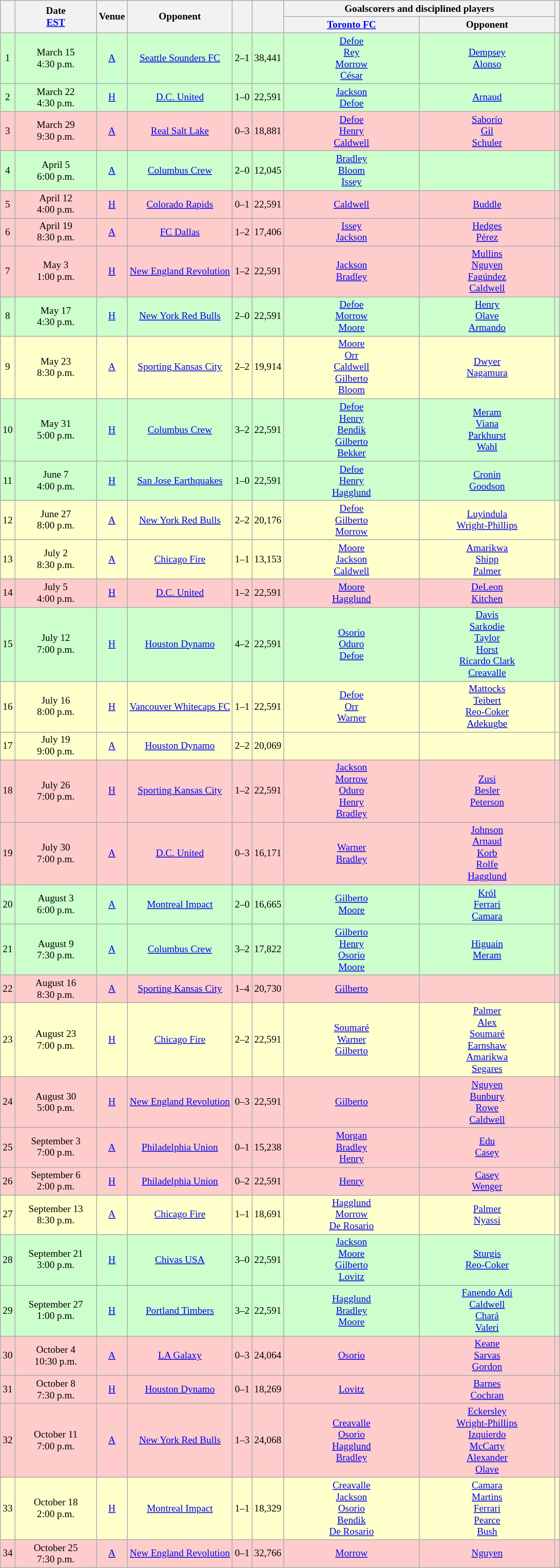<table class="wikitable" Style="text-align: center;font-size:80%">
<tr>
<th rowspan="2"></th>
<th rowspan="2" style="width:100px">Date<br> <a href='#'>EST</a></th>
<th rowspan="2">Venue</th>
<th rowspan="2">Opponent</th>
<th rowspan="2"><br></th>
<th rowspan="2"></th>
<th colspan="2">Goalscorers and disciplined players</th>
<th rowspan="2"></th>
</tr>
<tr>
<th style="width:170px"><a href='#'>Toronto FC</a></th>
<th style="width:170px">Opponent</th>
</tr>
<tr style="background:#cfc">
<td>1</td>
<td>March 15<br>4:30 p.m.</td>
<td><a href='#'>A</a></td>
<td><a href='#'>Seattle Sounders FC</a></td>
<td>2–1</td>
<td>38,441</td>
<td><a href='#'>Defoe</a> <br><a href='#'>Rey</a> <br><a href='#'>Morrow</a> <br><a href='#'>César</a> </td>
<td><a href='#'>Dempsey</a> <br><a href='#'>Alonso</a> </td>
<td></td>
</tr>
<tr style="background:#cfc">
<td>2</td>
<td>March 22<br>4:30 p.m.</td>
<td><a href='#'>H</a></td>
<td><a href='#'>D.C. United</a></td>
<td>1–0</td>
<td>22,591</td>
<td><a href='#'>Jackson</a> <br><a href='#'>Defoe</a> </td>
<td><a href='#'>Arnaud</a> </td>
<td></td>
</tr>
<tr style="background:#fcc">
<td>3</td>
<td>March 29<br>9:30 p.m.</td>
<td><a href='#'>A</a></td>
<td><a href='#'>Real Salt Lake</a></td>
<td>0–3</td>
<td>18,881</td>
<td><a href='#'>Defoe</a> <br><a href='#'>Henry</a> <br><a href='#'>Caldwell</a> </td>
<td><a href='#'>Saborío</a> <br><a href='#'>Gil</a> <br><a href='#'>Schuler</a> </td>
<td></td>
</tr>
<tr style="background:#cfc">
<td>4</td>
<td>April 5<br>6:00 p.m.</td>
<td><a href='#'>A</a></td>
<td><a href='#'>Columbus Crew</a></td>
<td>2–0</td>
<td>12,045</td>
<td><a href='#'>Bradley</a> <br><a href='#'>Bloom</a> <br><a href='#'>Issey</a> </td>
<td></td>
<td></td>
</tr>
<tr style="background:#fcc">
<td>5</td>
<td>April 12<br>4:00 p.m.</td>
<td><a href='#'>H</a></td>
<td><a href='#'>Colorado Rapids</a></td>
<td>0–1</td>
<td>22,591</td>
<td><a href='#'>Caldwell</a> </td>
<td><a href='#'>Buddle</a> </td>
<td></td>
</tr>
<tr style="background:#fcc">
<td>6</td>
<td>April 19<br>8:30 p.m.</td>
<td><a href='#'>A</a></td>
<td><a href='#'>FC Dallas</a></td>
<td>1–2</td>
<td>17,406</td>
<td><a href='#'>Issey</a>  <br><a href='#'>Jackson</a> </td>
<td><a href='#'>Hedges</a> <br><a href='#'>Pérez</a> </td>
<td></td>
</tr>
<tr style="background:#fcc">
<td>7</td>
<td>May 3<br>1:00 p.m.</td>
<td><a href='#'>H</a></td>
<td><a href='#'>New England Revolution</a></td>
<td>1–2</td>
<td>22,591</td>
<td><a href='#'>Jackson</a>  <br><a href='#'>Bradley</a> </td>
<td><a href='#'>Mullins</a> <br><a href='#'>Nguyen</a> <br><a href='#'>Fagúndez</a> <br><a href='#'>Caldwell</a> </td>
<td></td>
</tr>
<tr style="background:#cfc">
<td>8</td>
<td>May 17<br>4:30 p.m.</td>
<td><a href='#'>H</a></td>
<td><a href='#'>New York Red Bulls</a></td>
<td>2–0</td>
<td>22,591</td>
<td><a href='#'>Defoe</a>  <br><a href='#'>Morrow</a> <br><a href='#'>Moore</a> </td>
<td><a href='#'>Henry</a> <br><a href='#'>Olave</a> <br><a href='#'>Armando</a> </td>
<td></td>
</tr>
<tr style="background:#ffc">
<td>9</td>
<td>May 23<br>8:30 p.m.</td>
<td><a href='#'>A</a></td>
<td><a href='#'>Sporting Kansas City</a></td>
<td>2–2</td>
<td>19,914</td>
<td><a href='#'>Moore</a>  <br><a href='#'>Orr</a> <br><a href='#'>Caldwell</a> <br><a href='#'>Gilberto</a> <br><a href='#'>Bloom</a> </td>
<td><a href='#'>Dwyer</a>  <br><a href='#'>Nagamura</a> </td>
<td></td>
</tr>
<tr style="background:#cfc">
<td>10</td>
<td>May 31<br>5:00 p.m.</td>
<td><a href='#'>H</a></td>
<td><a href='#'>Columbus Crew</a></td>
<td>3–2</td>
<td>22,591</td>
<td><a href='#'>Defoe</a>  <br><a href='#'>Henry</a>  <br><a href='#'>Bendik</a>  <br><a href='#'>Gilberto</a> <br><a href='#'>Bekker</a> </td>
<td><a href='#'>Meram</a> <br><a href='#'>Viana</a>  <br><a href='#'>Parkhurst</a> <br><a href='#'>Wahl</a> </td>
<td></td>
</tr>
<tr style="background:#cfc">
<td>11</td>
<td>June 7<br>4:00 p.m.</td>
<td><a href='#'>H</a></td>
<td><a href='#'>San Jose Earthquakes</a></td>
<td>1–0</td>
<td>22,591</td>
<td><a href='#'>Defoe</a>  <br><a href='#'>Henry</a> <br><a href='#'>Hagglund</a> </td>
<td><a href='#'>Cronin</a> <br><a href='#'>Goodson</a></td>
<td></td>
</tr>
<tr style="background:#ffc">
<td>12</td>
<td>June 27<br>8:00 p.m.</td>
<td><a href='#'>A</a></td>
<td><a href='#'>New York Red Bulls</a></td>
<td>2–2</td>
<td>20,176</td>
<td><a href='#'>Defoe</a> <br><a href='#'>Gilberto</a> <br><a href='#'>Morrow</a> </td>
<td><a href='#'>Luyindula</a> <br><a href='#'>Wright-Phillips</a> </td>
<td></td>
</tr>
<tr style="background:#ffc">
<td>13</td>
<td>July 2<br>8:30 p.m.</td>
<td><a href='#'>A</a></td>
<td><a href='#'>Chicago Fire</a></td>
<td>1–1</td>
<td>13,153</td>
<td><a href='#'>Moore</a> <br><a href='#'>Jackson</a> <br><a href='#'>Caldwell</a> </td>
<td><a href='#'>Amarikwa</a> <br><a href='#'>Shipp</a> <br><a href='#'>Palmer</a> </td>
<td></td>
</tr>
<tr style="background:#fcc">
<td>14</td>
<td>July 5<br>4:00 p.m.</td>
<td><a href='#'>H</a></td>
<td><a href='#'>D.C. United</a></td>
<td>1–2</td>
<td>22,591</td>
<td><a href='#'>Moore</a> <br><a href='#'>Hagglund</a> </td>
<td><a href='#'>DeLeon</a> <br><a href='#'>Kitchen</a> </td>
<td></td>
</tr>
<tr style="background:#cfc">
<td>15</td>
<td>July 12<br>7:00 p.m.</td>
<td><a href='#'>H</a></td>
<td><a href='#'>Houston Dynamo</a></td>
<td>4–2</td>
<td>22,591</td>
<td><a href='#'>Osorio</a> <br><a href='#'>Oduro</a> <br><a href='#'>Defoe</a>   </td>
<td><a href='#'>Davis</a>  <br><a href='#'>Sarkodie</a> <br><a href='#'>Taylor</a> <br><a href='#'>Horst</a> <br><a href='#'>Ricardo Clark</a> <br><a href='#'>Creavalle</a> </td>
<td></td>
</tr>
<tr or style="background:#ffc">
<td>16</td>
<td>July 16<br>8:00 p.m.</td>
<td><a href='#'>H</a></td>
<td><a href='#'>Vancouver Whitecaps FC</a></td>
<td>1–1</td>
<td>22,591</td>
<td><a href='#'>Defoe</a> <br><a href='#'>Orr</a> <br><a href='#'>Warner</a> </td>
<td><a href='#'>Mattocks</a> <br><a href='#'>Teibert</a> <br><a href='#'>Reo-Coker</a> <br><a href='#'>Adekugbe</a> </td>
<td></td>
</tr>
<tr style="background:#ffc">
<td>17</td>
<td>July 19<br>9:00 p.m.</td>
<td><a href='#'>A</a></td>
<td><a href='#'>Houston Dynamo</a></td>
<td>2–2</td>
<td>20,069</td>
<td></td>
<td></td>
<td></td>
</tr>
<tr style="background:#fcc">
<td>18</td>
<td>July 26<br>7:00 p.m.</td>
<td><a href='#'>H</a></td>
<td><a href='#'>Sporting Kansas City</a></td>
<td>1–2</td>
<td>22,591</td>
<td><a href='#'>Jackson</a>  <br><a href='#'>Morrow</a> <br><a href='#'>Oduro</a> <br><a href='#'>Henry</a> <br><a href='#'>Bradley</a> </td>
<td><a href='#'>Zusi</a> <br><a href='#'>Besler</a>  <br><a href='#'>Peterson</a> </td>
<td></td>
</tr>
<tr style="background:#fcc">
<td>19</td>
<td>July 30<br>7:00 p.m.</td>
<td><a href='#'>A</a></td>
<td><a href='#'>D.C. United</a></td>
<td>0–3</td>
<td>16,171</td>
<td><a href='#'>Warner</a> <br><a href='#'>Bradley</a> </td>
<td><a href='#'>Johnson</a>  <br><a href='#'>Arnaud</a> <br><a href='#'>Korb</a> <br><a href='#'>Rolfe</a> <br><a href='#'>Hagglund</a> </td>
<td></td>
</tr>
<tr style="background:#cfc">
<td>20</td>
<td>August 3<br>6:00 p.m.</td>
<td><a href='#'>A</a></td>
<td><a href='#'>Montreal Impact</a></td>
<td>2–0</td>
<td>16,665</td>
<td><a href='#'>Gilberto</a> <br><a href='#'>Moore</a> </td>
<td><a href='#'>Król</a> <br><a href='#'>Ferrari</a> <br><a href='#'>Camara</a> </td>
<td></td>
</tr>
<tr style="background:#cfc">
<td>21</td>
<td>August 9<br>7:30 p.m.</td>
<td><a href='#'>A</a></td>
<td><a href='#'>Columbus Crew</a></td>
<td>3–2</td>
<td>17,822</td>
<td><a href='#'>Gilberto</a> <br><a href='#'>Henry</a> <br><a href='#'>Osorio</a> <br><a href='#'>Moore</a> </td>
<td><a href='#'>Higuaín</a> <br><a href='#'>Meram</a> </td>
<td></td>
</tr>
<tr style="background:#fcc">
<td>22</td>
<td>August 16<br>8:30 p.m.</td>
<td><a href='#'>A</a></td>
<td><a href='#'>Sporting Kansas City</a></td>
<td>1–4</td>
<td>20,730</td>
<td><a href='#'>Gilberto</a> <br></td>
<td></td>
<td></td>
</tr>
<tr style="background:#ffc">
<td>23</td>
<td>August 23<br>7:00 p.m.</td>
<td><a href='#'>H</a></td>
<td><a href='#'>Chicago Fire</a></td>
<td>2–2</td>
<td>22,591</td>
<td><a href='#'>Soumaré</a> <br><a href='#'>Warner</a> <br><a href='#'>Gilberto</a> </td>
<td><a href='#'>Palmer</a> <br><a href='#'>Alex</a> <br><a href='#'>Soumaré</a> <br><a href='#'>Earnshaw</a> <br><a href='#'>Amarikwa</a> <br><a href='#'>Segares</a> </td>
<td></td>
</tr>
<tr style="background:#fcc">
<td>24</td>
<td>August 30<br>5:00 p.m.</td>
<td><a href='#'>H</a></td>
<td><a href='#'>New England Revolution</a></td>
<td>0–3</td>
<td>22,591</td>
<td><a href='#'>Gilberto</a> </td>
<td><a href='#'>Nguyen</a> <br><a href='#'>Bunbury</a>  <br><a href='#'>Rowe</a>  <br><a href='#'>Caldwell</a> </td>
<td></td>
</tr>
<tr style="background:#fcc">
<td>25</td>
<td>September 3<br>7:00 p.m.</td>
<td><a href='#'>A</a></td>
<td><a href='#'>Philadelphia Union</a></td>
<td>0–1</td>
<td>15,238</td>
<td><a href='#'>Morgan</a> <br><a href='#'>Bradley</a> <br><a href='#'>Henry</a> </td>
<td><a href='#'>Edu</a> <br><a href='#'>Casey</a> </td>
<td></td>
</tr>
<tr style="background:#fcc">
<td>26</td>
<td>September 6<br>2:00 p.m.</td>
<td><a href='#'>H</a></td>
<td><a href='#'>Philadelphia Union</a></td>
<td>0–2</td>
<td>22,591</td>
<td><a href='#'>Henry</a> </td>
<td><a href='#'>Casey</a> <br><a href='#'>Wenger</a> </td>
<td></td>
</tr>
<tr style="background:#ffc">
<td>27</td>
<td>September 13<br>8:30 p.m.</td>
<td><a href='#'>A</a></td>
<td><a href='#'>Chicago Fire</a></td>
<td>1–1</td>
<td>18,691</td>
<td><a href='#'>Hagglund</a> <br><a href='#'>Morrow</a> <br><a href='#'>De Rosario</a> </td>
<td><a href='#'>Palmer</a> <br><a href='#'>Nyassi</a> </td>
<td></td>
</tr>
<tr style="background:#cfc">
<td>28</td>
<td>September 21<br>3:00 p.m.</td>
<td><a href='#'>H</a></td>
<td><a href='#'>Chivas USA</a></td>
<td>3–0</td>
<td>22,591</td>
<td><a href='#'>Jackson</a>  <br><a href='#'>Moore</a> <br><a href='#'>Gilberto</a> <br><a href='#'>Lovitz</a> </td>
<td><a href='#'>Sturgis</a> <br><a href='#'>Reo-Coker</a> </td>
<td></td>
</tr>
<tr style="background:#cfc">
<td>29</td>
<td>September 27<br>1:00 p.m.</td>
<td><a href='#'>H</a></td>
<td><a href='#'>Portland Timbers</a></td>
<td>3–2</td>
<td>22,591</td>
<td><a href='#'>Hagglund</a> <br><a href='#'>Bradley</a> <br><a href='#'>Moore</a> </td>
<td><a href='#'>Fanendo Adi</a> <br><a href='#'>Caldwell</a> <br><a href='#'>Chará</a> <br><a href='#'>Valeri</a> </td>
<td></td>
</tr>
<tr style="background:#fcc">
<td>30</td>
<td>October 4<br>10:30 p.m.</td>
<td><a href='#'>A</a></td>
<td><a href='#'>LA Galaxy</a></td>
<td>0–3</td>
<td>24,064</td>
<td><a href='#'>Osorio</a> </td>
<td><a href='#'>Keane</a> <br><a href='#'>Sarvas</a> <br><a href='#'>Gordon</a> </td>
<td></td>
</tr>
<tr style="background:#fcc" for a loss.>
<td>31</td>
<td>October 8<br>7:30 p.m.</td>
<td><a href='#'>H</a></td>
<td><a href='#'>Houston Dynamo</a></td>
<td>0–1</td>
<td>18,269</td>
<td><a href='#'>Lovitz</a> </td>
<td><a href='#'>Barnes</a> <br><a href='#'>Cochran</a> </td>
<td></td>
</tr>
<tr style="background:#fcc" for a loss.>
<td>32</td>
<td>October 11<br>7:00 p.m.</td>
<td><a href='#'>A</a></td>
<td><a href='#'>New York Red Bulls</a></td>
<td>1–3</td>
<td>24,068</td>
<td><a href='#'>Creavalle</a>  <br> <a href='#'>Osorio</a>  <br> <a href='#'>Hagglund</a> <br> <a href='#'>Bradley</a> </td>
<td><a href='#'>Eckersley</a>  <br> <a href='#'>Wright-Phillips</a>  <br> <a href='#'>Izquierdo</a>  <br> <a href='#'>McCarty</a>  <br> <a href='#'>Alexander</a>  <br> <a href='#'>Olave</a> </td>
<td></td>
</tr>
<tr style="background:#ffc">
<td>33</td>
<td>October 18<br>2:00 p.m.</td>
<td><a href='#'>H</a></td>
<td><a href='#'>Montreal Impact</a></td>
<td>1–1</td>
<td>18,329</td>
<td><a href='#'>Creavalle</a> <br><a href='#'>Jackson</a> <br><a href='#'>Osorio</a> <br><a href='#'>Bendik</a> <br><a href='#'>De Rosario</a> </td>
<td><a href='#'>Camara</a>  <br><a href='#'>Martins</a> <br><a href='#'>Ferrari</a> <br><a href='#'>Pearce</a> <br><a href='#'>Bush</a> </td>
<td></td>
</tr>
<tr style="background:#fcc">
<td>34</td>
<td>October 25<br>7:30 p.m.</td>
<td><a href='#'>A</a></td>
<td><a href='#'>New England Revolution</a></td>
<td>0–1</td>
<td>32,766</td>
<td><a href='#'>Morrow</a> </td>
<td><a href='#'>Nguyen</a> </td>
<td></td>
</tr>
</table>
